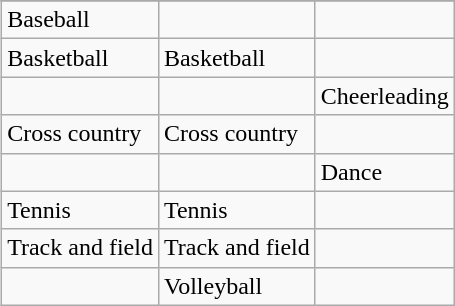<table class="wikitable" style="float:right; clear:right; margin:0 0 1em 1em;">
<tr>
</tr>
<tr>
<td>Baseball</td>
<td></td>
<td></td>
</tr>
<tr>
<td>Basketball</td>
<td>Basketball</td>
<td></td>
</tr>
<tr>
<td></td>
<td></td>
<td>Cheerleading</td>
</tr>
<tr>
<td>Cross country</td>
<td>Cross country</td>
<td></td>
</tr>
<tr>
<td></td>
<td></td>
<td>Dance</td>
</tr>
<tr>
<td>Tennis</td>
<td>Tennis</td>
<td></td>
</tr>
<tr>
<td>Track and field</td>
<td>Track and field</td>
<td></td>
</tr>
<tr>
<td></td>
<td>Volleyball</td>
<td></td>
</tr>
</table>
